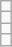<table class="wikitable">
<tr>
<td></td>
</tr>
<tr>
<td></td>
</tr>
<tr>
<td></td>
</tr>
<tr>
<td></td>
</tr>
</table>
